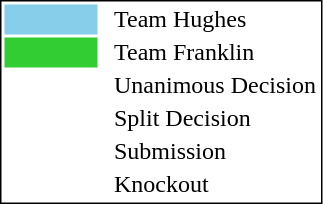<table style="border:1px solid black;" align=left>
<tr>
<td style="background:skyblue; width:40px;"></td>
<td> </td>
<td>Team Hughes</td>
</tr>
<tr>
<td style="background:limegreen; width:40px;"></td>
<td> </td>
<td>Team Franklin</td>
</tr>
<tr>
<td style="width:60px;"></td>
<td> </td>
<td>Unanimous Decision</td>
</tr>
<tr>
<td style="width:60px;"></td>
<td> </td>
<td>Split Decision</td>
</tr>
<tr>
<td style="width:60px;"></td>
<td> </td>
<td>Submission</td>
</tr>
<tr>
<td style="width:60px;"></td>
<td> </td>
<td>Knockout</td>
</tr>
</table>
